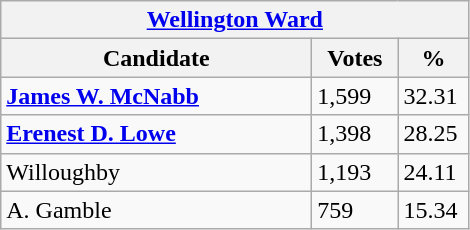<table class="wikitable">
<tr>
<th colspan="3"><a href='#'>Wellington Ward</a></th>
</tr>
<tr>
<th style="width: 200px">Candidate</th>
<th style="width: 50px">Votes</th>
<th style="width: 40px">%</th>
</tr>
<tr>
<td><strong><a href='#'>James W. McNabb</a></strong></td>
<td>1,599</td>
<td>32.31</td>
</tr>
<tr>
<td><strong><a href='#'>Erenest D. Lowe</a></strong></td>
<td>1,398</td>
<td>28.25</td>
</tr>
<tr>
<td>Willoughby</td>
<td>1,193</td>
<td>24.11</td>
</tr>
<tr>
<td>A. Gamble</td>
<td>759</td>
<td>15.34</td>
</tr>
</table>
